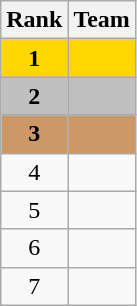<table class="wikitable" style="text-align:center">
<tr>
<th>Rank</th>
<th>Team</th>
</tr>
<tr bgcolor="gold">
<td><strong>1</strong></td>
<td align="left"><strong></strong></td>
</tr>
<tr bgcolor="silver">
<td><strong>2</strong></td>
<td align="left"><strong></strong></td>
</tr>
<tr bgcolor="#CC9966">
<td><strong>3</strong></td>
<td align="left"><strong></strong></td>
</tr>
<tr>
<td>4</td>
<td align="left"></td>
</tr>
<tr>
<td>5</td>
<td align="left"></td>
</tr>
<tr>
<td>6</td>
<td align="left"></td>
</tr>
<tr>
<td>7</td>
<td align="left"></td>
</tr>
</table>
